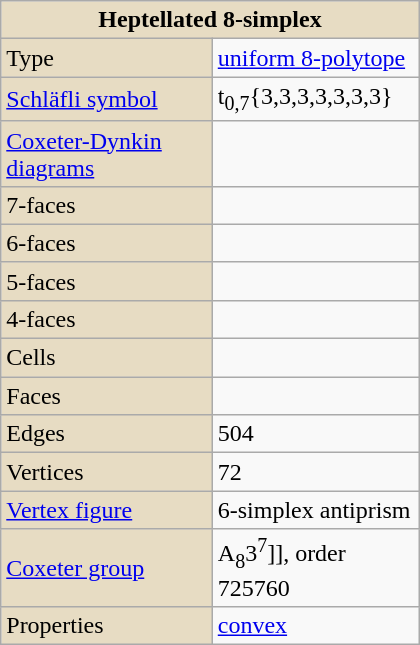<table class="wikitable" style="float:right; margin-left:8px; width:280px">
<tr>
<th style="background:#e7dcc3;" colspan="2">Heptellated 8-simplex</th>
</tr>
<tr>
<td style="background:#e7dcc3;">Type</td>
<td><a href='#'>uniform 8-polytope</a></td>
</tr>
<tr>
<td style="background:#e7dcc3;"><a href='#'>Schläfli symbol</a></td>
<td>t<sub>0,7</sub>{3,3,3,3,3,3,3}</td>
</tr>
<tr>
<td style="background:#e7dcc3;"><a href='#'>Coxeter-Dynkin diagrams</a></td>
<td></td>
</tr>
<tr>
<td style="background:#e7dcc3;">7-faces</td>
<td></td>
</tr>
<tr>
<td style="background:#e7dcc3;">6-faces</td>
<td></td>
</tr>
<tr>
<td style="background:#e7dcc3;">5-faces</td>
<td></td>
</tr>
<tr>
<td style="background:#e7dcc3;">4-faces</td>
<td></td>
</tr>
<tr>
<td style="background:#e7dcc3;">Cells</td>
<td></td>
</tr>
<tr>
<td style="background:#e7dcc3;">Faces</td>
<td></td>
</tr>
<tr>
<td style="background:#e7dcc3;">Edges</td>
<td>504</td>
</tr>
<tr>
<td style="background:#e7dcc3;">Vertices</td>
<td>72</td>
</tr>
<tr>
<td style="background:#e7dcc3;"><a href='#'>Vertex figure</a></td>
<td>6-simplex antiprism</td>
</tr>
<tr>
<td style="background:#e7dcc3;"><a href='#'>Coxeter group</a></td>
<td>A<sub>8</sub>3<sup>7</sup>]], order 725760</td>
</tr>
<tr>
<td style="background:#e7dcc3;">Properties</td>
<td><a href='#'>convex</a></td>
</tr>
</table>
